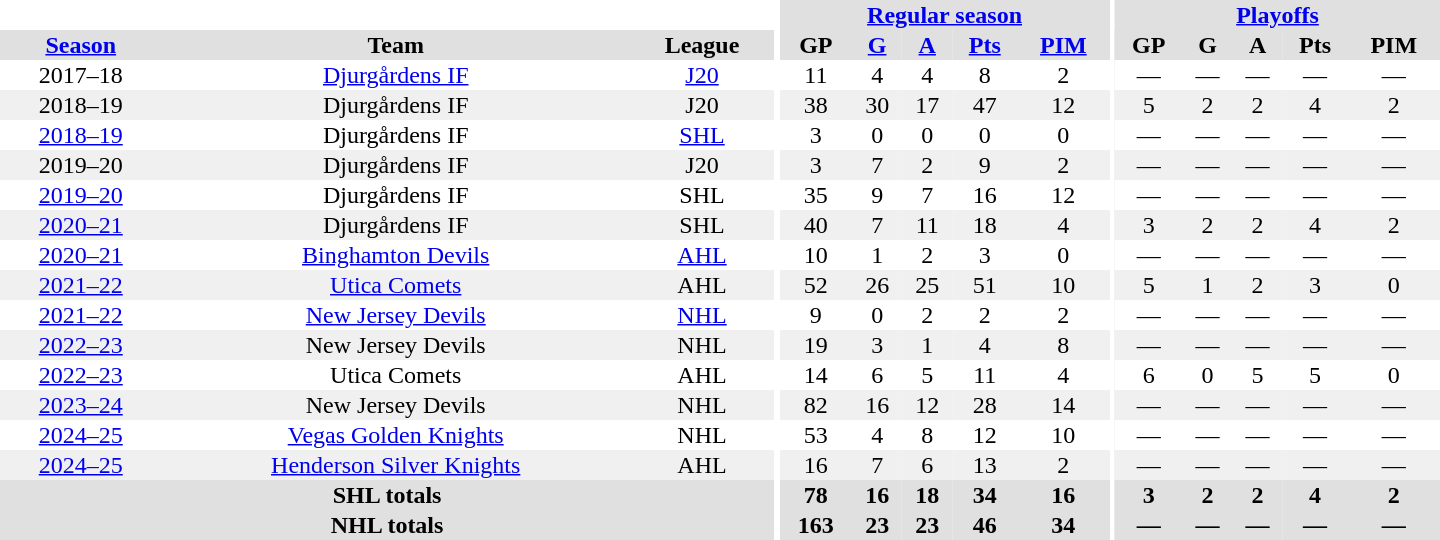<table border="0" cellpadding="1" cellspacing="0" style="text-align:center; width:60em;">
<tr bgcolor="#e0e0e0">
<th colspan="3" bgcolor="#ffffff"></th>
<th rowspan="99" bgcolor="#ffffff"></th>
<th colspan="5"><a href='#'>Regular season</a></th>
<th rowspan="99" bgcolor="#ffffff"></th>
<th colspan="5"><a href='#'>Playoffs</a></th>
</tr>
<tr bgcolor="#e0e0e0">
<th><a href='#'>Season</a></th>
<th>Team</th>
<th>League</th>
<th>GP</th>
<th><a href='#'>G</a></th>
<th><a href='#'>A</a></th>
<th><a href='#'>Pts</a></th>
<th><a href='#'>PIM</a></th>
<th>GP</th>
<th>G</th>
<th>A</th>
<th>Pts</th>
<th>PIM</th>
</tr>
<tr>
<td>2017–18</td>
<td><a href='#'>Djurgårdens IF</a></td>
<td><a href='#'>J20</a></td>
<td>11</td>
<td>4</td>
<td>4</td>
<td>8</td>
<td>2</td>
<td>—</td>
<td>—</td>
<td>—</td>
<td>—</td>
<td>—</td>
</tr>
<tr bgcolor="#f0f0f0">
<td>2018–19</td>
<td>Djurgårdens IF</td>
<td>J20</td>
<td>38</td>
<td>30</td>
<td>17</td>
<td>47</td>
<td>12</td>
<td>5</td>
<td>2</td>
<td>2</td>
<td>4</td>
<td>2</td>
</tr>
<tr>
<td><a href='#'>2018–19</a></td>
<td>Djurgårdens IF</td>
<td><a href='#'>SHL</a></td>
<td>3</td>
<td>0</td>
<td>0</td>
<td>0</td>
<td>0</td>
<td>—</td>
<td>—</td>
<td>—</td>
<td>—</td>
<td>—</td>
</tr>
<tr bgcolor="#f0f0f0">
<td>2019–20</td>
<td>Djurgårdens IF</td>
<td>J20</td>
<td>3</td>
<td>7</td>
<td>2</td>
<td>9</td>
<td>2</td>
<td>—</td>
<td>—</td>
<td>—</td>
<td>—</td>
<td>—</td>
</tr>
<tr>
<td><a href='#'>2019–20</a></td>
<td>Djurgårdens IF</td>
<td>SHL</td>
<td>35</td>
<td>9</td>
<td>7</td>
<td>16</td>
<td>12</td>
<td>—</td>
<td>—</td>
<td>—</td>
<td>—</td>
<td>—</td>
</tr>
<tr bgcolor="#f0f0f0">
<td><a href='#'>2020–21</a></td>
<td>Djurgårdens IF</td>
<td>SHL</td>
<td>40</td>
<td>7</td>
<td>11</td>
<td>18</td>
<td>4</td>
<td>3</td>
<td>2</td>
<td>2</td>
<td>4</td>
<td>2</td>
</tr>
<tr>
<td><a href='#'>2020–21</a></td>
<td><a href='#'>Binghamton Devils</a></td>
<td><a href='#'>AHL</a></td>
<td>10</td>
<td>1</td>
<td>2</td>
<td>3</td>
<td>0</td>
<td>—</td>
<td>—</td>
<td>—</td>
<td>—</td>
<td>—</td>
</tr>
<tr bgcolor="#f0f0f0">
<td><a href='#'>2021–22</a></td>
<td><a href='#'>Utica Comets</a></td>
<td>AHL</td>
<td>52</td>
<td>26</td>
<td>25</td>
<td>51</td>
<td>10</td>
<td>5</td>
<td>1</td>
<td>2</td>
<td>3</td>
<td>0</td>
</tr>
<tr>
<td><a href='#'>2021–22</a></td>
<td><a href='#'>New Jersey Devils</a></td>
<td><a href='#'>NHL</a></td>
<td>9</td>
<td>0</td>
<td>2</td>
<td>2</td>
<td>2</td>
<td>—</td>
<td>—</td>
<td>—</td>
<td>—</td>
<td>—</td>
</tr>
<tr bgcolor="#f0f0f0">
<td><a href='#'>2022–23</a></td>
<td>New Jersey Devils</td>
<td>NHL</td>
<td>19</td>
<td>3</td>
<td>1</td>
<td>4</td>
<td>8</td>
<td>—</td>
<td>—</td>
<td>—</td>
<td>—</td>
<td>—</td>
</tr>
<tr>
<td><a href='#'>2022–23</a></td>
<td>Utica Comets</td>
<td>AHL</td>
<td>14</td>
<td>6</td>
<td>5</td>
<td>11</td>
<td>4</td>
<td>6</td>
<td>0</td>
<td>5</td>
<td>5</td>
<td>0</td>
</tr>
<tr bgcolor="#f0f0f0">
<td><a href='#'>2023–24</a></td>
<td>New Jersey Devils</td>
<td>NHL</td>
<td>82</td>
<td>16</td>
<td>12</td>
<td>28</td>
<td>14</td>
<td>—</td>
<td>—</td>
<td>—</td>
<td>—</td>
<td>—</td>
</tr>
<tr>
<td><a href='#'>2024–25</a></td>
<td><a href='#'>Vegas Golden Knights</a></td>
<td>NHL</td>
<td>53</td>
<td>4</td>
<td>8</td>
<td>12</td>
<td>10</td>
<td>—</td>
<td>—</td>
<td>—</td>
<td>—</td>
<td>—</td>
</tr>
<tr bgcolor="#f0f0f0">
<td><a href='#'>2024–25</a></td>
<td><a href='#'>Henderson Silver Knights</a></td>
<td>AHL</td>
<td>16</td>
<td>7</td>
<td>6</td>
<td>13</td>
<td>2</td>
<td>—</td>
<td>—</td>
<td>—</td>
<td>—</td>
<td>—</td>
</tr>
<tr bgcolor="#e0e0e0">
<th colspan="3">SHL totals</th>
<th>78</th>
<th>16</th>
<th>18</th>
<th>34</th>
<th>16</th>
<th>3</th>
<th>2</th>
<th>2</th>
<th>4</th>
<th>2</th>
</tr>
<tr bgcolor="#e0e0e0">
<th colspan="3">NHL totals</th>
<th>163</th>
<th>23</th>
<th>23</th>
<th>46</th>
<th>34</th>
<th>—</th>
<th>—</th>
<th>—</th>
<th>—</th>
<th>—</th>
</tr>
</table>
